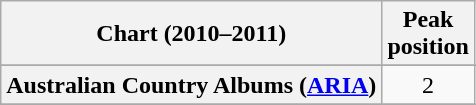<table class="wikitable sortable plainrowheaders" style="text-align:center">
<tr>
<th scope="col">Chart (2010–2011)</th>
<th scope="col">Peak<br>position</th>
</tr>
<tr>
</tr>
<tr>
<th scope="row">Australian Country Albums (<a href='#'>ARIA</a>)</th>
<td>2</td>
</tr>
<tr>
</tr>
<tr>
</tr>
<tr>
</tr>
<tr>
</tr>
</table>
